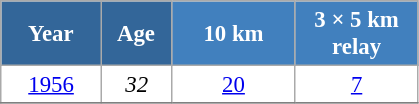<table class="wikitable" style="font-size:95%; text-align:center; border:grey solid 1px; border-collapse:collapse; background:#ffffff;">
<tr>
<th style="background-color:#369; color:white; width:60px;"> Year </th>
<th style="background-color:#369; color:white; width:40px;"> Age </th>
<th style="background-color:#4180be; color:white; width:75px;"> 10 km </th>
<th style="background-color:#4180be; color:white; width:75px;"> 3 × 5 km <br> relay </th>
</tr>
<tr>
<td><a href='#'>1956</a></td>
<td><em>32</em></td>
<td><a href='#'>20</a></td>
<td><a href='#'>7</a></td>
</tr>
<tr>
</tr>
</table>
